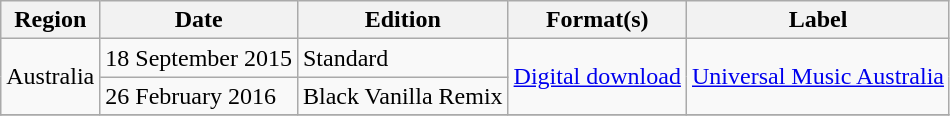<table class="wikitable plainrowheaders">
<tr>
<th scope="col">Region</th>
<th scope="col">Date</th>
<th scope="col">Edition</th>
<th scope="col">Format(s)</th>
<th scope="col">Label</th>
</tr>
<tr>
<td rowspan=2>Australia</td>
<td>18 September 2015</td>
<td>Standard</td>
<td rowspan=2><a href='#'>Digital download</a></td>
<td rowspan=2><a href='#'>Universal Music Australia</a></td>
</tr>
<tr>
<td>26 February 2016</td>
<td>Black Vanilla Remix</td>
</tr>
<tr>
</tr>
</table>
